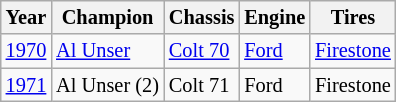<table class="wikitable" style="font-size: 85%">
<tr>
<th><strong>Year</strong></th>
<th><strong>Champion</strong></th>
<th><strong>Chassis</strong></th>
<th><strong>Engine</strong></th>
<th><strong>Tires</strong></th>
</tr>
<tr>
<td><a href='#'>1970</a></td>
<td> <a href='#'>Al Unser</a></td>
<td><a href='#'>Colt 70</a></td>
<td><a href='#'>Ford</a></td>
<td><a href='#'>Firestone</a></td>
</tr>
<tr>
<td><a href='#'>1971</a></td>
<td> Al Unser (2)</td>
<td>Colt 71</td>
<td>Ford</td>
<td>Firestone</td>
</tr>
</table>
